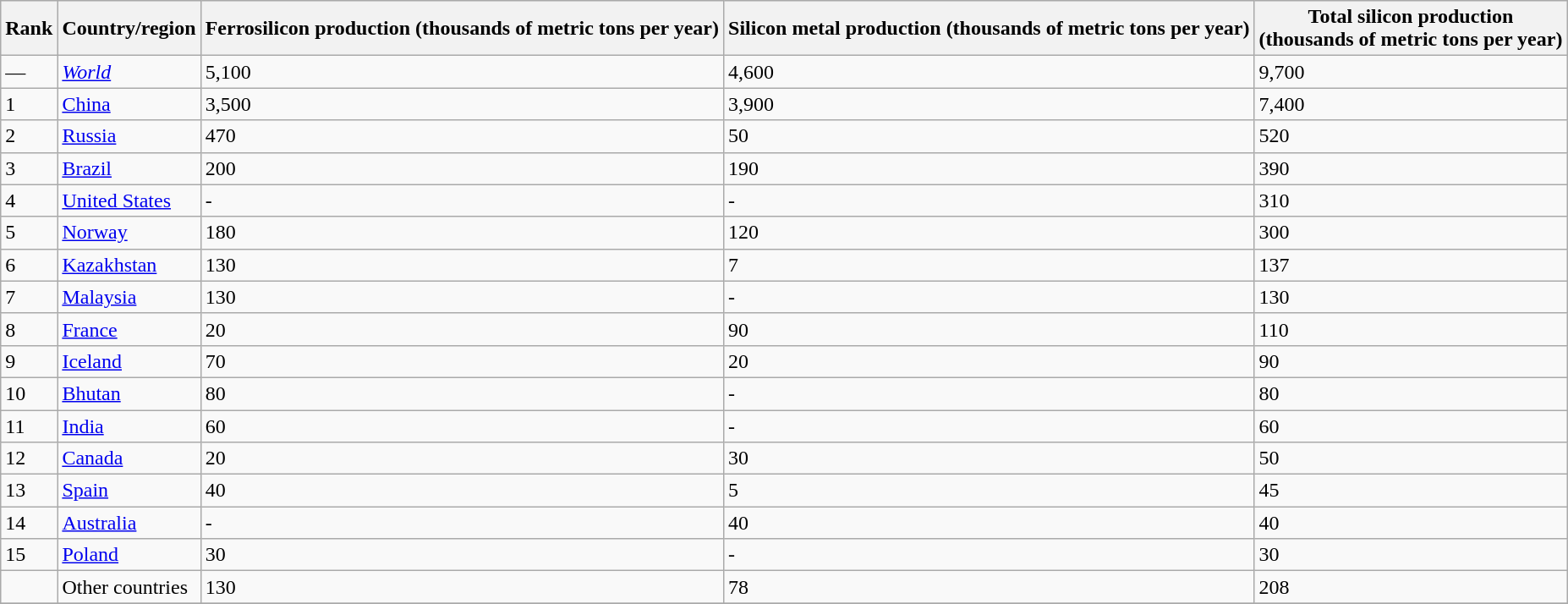<table class="wikitable sortable">
<tr bgcolor="#ececec">
<th>Rank</th>
<th>Country/region</th>
<th>Ferrosilicon production (thousands of metric tons per year)</th>
<th>Silicon metal production (thousands of metric tons per year)</th>
<th>Total silicon production <br>(thousands of metric tons per year)</th>
</tr>
<tr>
<td>—</td>
<td><em><a href='#'>World</a></em></td>
<td>5,100</td>
<td>4,600</td>
<td align="left">9,700</td>
</tr>
<tr>
<td>1</td>
<td> <a href='#'>China</a></td>
<td>3,500</td>
<td>3,900</td>
<td align="left">7,400</td>
</tr>
<tr>
<td>2</td>
<td> <a href='#'>Russia</a></td>
<td>470</td>
<td>50</td>
<td align="left">520</td>
</tr>
<tr>
<td>3</td>
<td> <a href='#'>Brazil</a></td>
<td>200</td>
<td>190</td>
<td align="left">390</td>
</tr>
<tr>
<td>4</td>
<td> <a href='#'>United States</a></td>
<td>-</td>
<td>-</td>
<td align="left">310</td>
</tr>
<tr>
<td>5</td>
<td> <a href='#'>Norway</a></td>
<td>180</td>
<td>120</td>
<td align="left">300</td>
</tr>
<tr>
<td>6</td>
<td> <a href='#'>Kazakhstan</a></td>
<td>130</td>
<td>7</td>
<td align="left">137</td>
</tr>
<tr>
<td>7</td>
<td> <a href='#'>Malaysia</a></td>
<td>130</td>
<td>-</td>
<td align="left">130</td>
</tr>
<tr>
<td>8</td>
<td> <a href='#'>France</a></td>
<td>20</td>
<td>90</td>
<td align="left">110</td>
</tr>
<tr>
<td>9</td>
<td> <a href='#'>Iceland</a></td>
<td>70</td>
<td>20</td>
<td align="left">90</td>
</tr>
<tr>
<td>10</td>
<td> <a href='#'>Bhutan</a></td>
<td>80</td>
<td>-</td>
<td align="left">80</td>
</tr>
<tr>
<td>11</td>
<td> <a href='#'>India</a></td>
<td>60</td>
<td>-</td>
<td align="left">60</td>
</tr>
<tr>
<td>12</td>
<td> <a href='#'>Canada</a></td>
<td>20</td>
<td>30</td>
<td align="left">50</td>
</tr>
<tr>
<td>13</td>
<td> <a href='#'>Spain</a></td>
<td>40</td>
<td>5</td>
<td align="left">45</td>
</tr>
<tr>
<td>14</td>
<td> <a href='#'>Australia</a></td>
<td>-</td>
<td>40</td>
<td align="left">40</td>
</tr>
<tr>
<td>15</td>
<td> <a href='#'>Poland</a></td>
<td>30</td>
<td>-</td>
<td align="left">30</td>
</tr>
<tr>
<td></td>
<td>Other countries</td>
<td>130</td>
<td>78</td>
<td align="left">208</td>
</tr>
<tr>
</tr>
</table>
